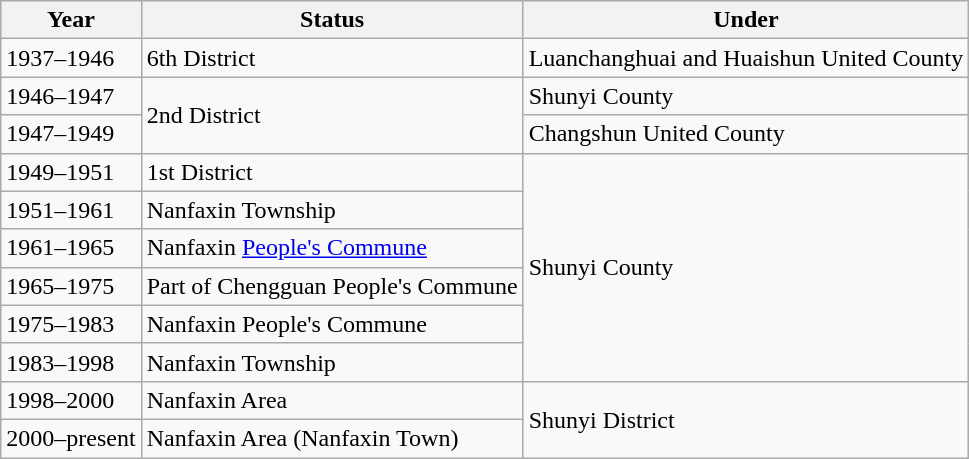<table class="wikitable">
<tr>
<th>Year</th>
<th>Status</th>
<th>Under</th>
</tr>
<tr>
<td>1937–1946</td>
<td>6th District</td>
<td>Luanchanghuai and Huaishun United County</td>
</tr>
<tr>
<td>1946–1947</td>
<td rowspan="2">2nd District</td>
<td>Shunyi County</td>
</tr>
<tr>
<td>1947–1949</td>
<td>Changshun United County</td>
</tr>
<tr>
<td>1949–1951</td>
<td>1st District</td>
<td rowspan="6">Shunyi County</td>
</tr>
<tr>
<td>1951–1961</td>
<td>Nanfaxin Township</td>
</tr>
<tr>
<td>1961–1965</td>
<td>Nanfaxin <a href='#'>People's Commune</a></td>
</tr>
<tr>
<td>1965–1975</td>
<td>Part of Chengguan People's Commune</td>
</tr>
<tr>
<td>1975–1983</td>
<td>Nanfaxin People's Commune</td>
</tr>
<tr>
<td>1983–1998</td>
<td>Nanfaxin Township</td>
</tr>
<tr>
<td>1998–2000</td>
<td>Nanfaxin Area</td>
<td rowspan="2">Shunyi District</td>
</tr>
<tr>
<td>2000–present</td>
<td>Nanfaxin Area (Nanfaxin Town)</td>
</tr>
</table>
